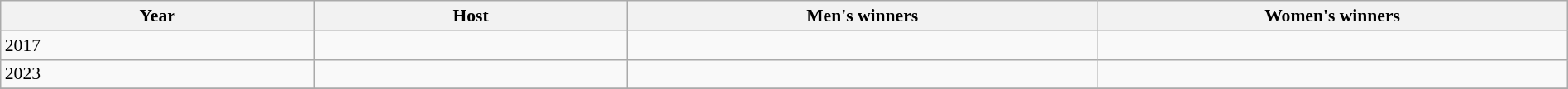<table class="wikitable sortable" style="font-size:90%; width: 100%; text-align: left;">
<tr>
<th width=10%>Year</th>
<th width=10%>Host</th>
<th width=15%>Men's winners</th>
<th width=15%>Women's winners</th>
</tr>
<tr>
<td>2017</td>
<td></td>
<td></td>
<td></td>
</tr>
<tr>
<td>2023</td>
<td></td>
<td></td>
<td></td>
</tr>
<tr>
</tr>
</table>
